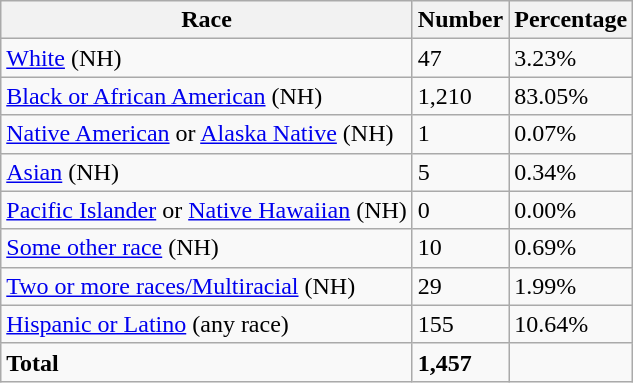<table class="wikitable">
<tr>
<th>Race</th>
<th>Number</th>
<th>Percentage</th>
</tr>
<tr>
<td><a href='#'>White</a> (NH)</td>
<td>47</td>
<td>3.23%</td>
</tr>
<tr>
<td><a href='#'>Black or African American</a> (NH)</td>
<td>1,210</td>
<td>83.05%</td>
</tr>
<tr>
<td><a href='#'>Native American</a> or <a href='#'>Alaska Native</a> (NH)</td>
<td>1</td>
<td>0.07%</td>
</tr>
<tr>
<td><a href='#'>Asian</a> (NH)</td>
<td>5</td>
<td>0.34%</td>
</tr>
<tr>
<td><a href='#'>Pacific Islander</a> or <a href='#'>Native Hawaiian</a> (NH)</td>
<td>0</td>
<td>0.00%</td>
</tr>
<tr>
<td><a href='#'>Some other race</a> (NH)</td>
<td>10</td>
<td>0.69%</td>
</tr>
<tr>
<td><a href='#'>Two or more races/Multiracial</a> (NH)</td>
<td>29</td>
<td>1.99%</td>
</tr>
<tr>
<td><a href='#'>Hispanic or Latino</a> (any race)</td>
<td>155</td>
<td>10.64%</td>
</tr>
<tr>
<td><strong>Total</strong></td>
<td><strong>1,457</strong></td>
</tr>
</table>
